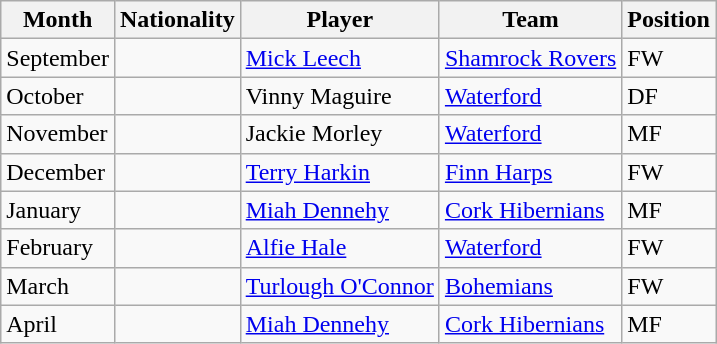<table class="wikitable sortable">
<tr>
<th>Month</th>
<th>Nationality</th>
<th>Player</th>
<th>Team</th>
<th>Position</th>
</tr>
<tr>
<td>September</td>
<td></td>
<td><a href='#'>Mick Leech</a></td>
<td><a href='#'>Shamrock Rovers</a></td>
<td>FW</td>
</tr>
<tr>
<td>October</td>
<td></td>
<td>Vinny Maguire</td>
<td><a href='#'>Waterford</a></td>
<td>DF</td>
</tr>
<tr>
<td>November</td>
<td></td>
<td>Jackie Morley</td>
<td><a href='#'>Waterford</a></td>
<td>MF</td>
</tr>
<tr>
<td>December</td>
<td></td>
<td><a href='#'>Terry Harkin</a></td>
<td><a href='#'>Finn Harps</a></td>
<td>FW</td>
</tr>
<tr>
<td>January</td>
<td></td>
<td><a href='#'>Miah Dennehy</a></td>
<td><a href='#'>Cork Hibernians</a></td>
<td>MF</td>
</tr>
<tr>
<td>February</td>
<td></td>
<td><a href='#'>Alfie Hale</a></td>
<td><a href='#'>Waterford</a></td>
<td>FW</td>
</tr>
<tr>
<td>March</td>
<td></td>
<td><a href='#'>Turlough O'Connor</a></td>
<td><a href='#'>Bohemians</a></td>
<td>FW</td>
</tr>
<tr>
<td>April</td>
<td></td>
<td><a href='#'>Miah Dennehy</a></td>
<td><a href='#'>Cork Hibernians</a></td>
<td>MF</td>
</tr>
</table>
